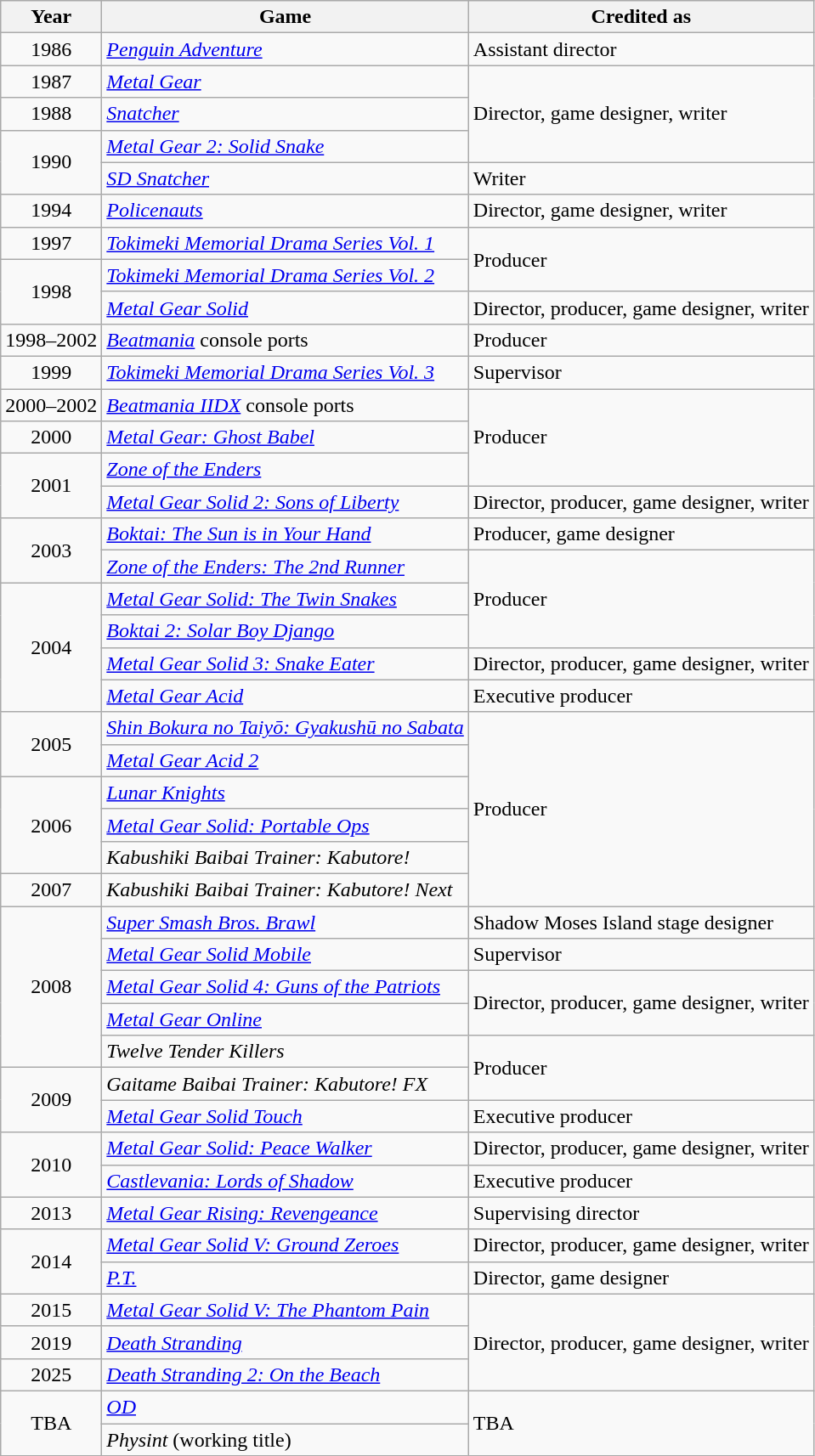<table class="wikitable sortable">
<tr>
<th rowspan="1">Year</th>
<th rowspan="1">Game</th>
<th rowspan="1">Credited as</th>
</tr>
<tr>
<td style="text-align:center;">1986</td>
<td><em><a href='#'>Penguin Adventure</a></em></td>
<td>Assistant director</td>
</tr>
<tr>
<td style="text-align:center;">1987</td>
<td><em><a href='#'>Metal Gear</a></em></td>
<td rowspan="3">Director, game designer, writer</td>
</tr>
<tr>
<td style="text-align:center;">1988</td>
<td><em><a href='#'>Snatcher</a></em></td>
</tr>
<tr>
<td style="text-align:center;" rowspan="2">1990</td>
<td><em><a href='#'>Metal Gear 2: Solid Snake</a></em></td>
</tr>
<tr>
<td><em><a href='#'>SD Snatcher</a></em></td>
<td>Writer</td>
</tr>
<tr>
<td style="text-align:center;">1994</td>
<td><em><a href='#'>Policenauts</a></em></td>
<td>Director, game designer, writer</td>
</tr>
<tr>
<td style="text-align:center;">1997</td>
<td><em><a href='#'>Tokimeki Memorial Drama Series Vol. 1</a></em></td>
<td rowspan="2">Producer</td>
</tr>
<tr>
<td style="text-align:center;" rowspan="2">1998</td>
<td><em><a href='#'>Tokimeki Memorial Drama Series Vol. 2</a></em></td>
</tr>
<tr>
<td><em><a href='#'>Metal Gear Solid</a></em></td>
<td>Director, producer, game designer, writer</td>
</tr>
<tr>
<td style="text-align:center;">1998–2002</td>
<td><em><a href='#'>Beatmania</a></em> console ports</td>
<td rowspan="1">Producer</td>
</tr>
<tr>
<td style="text-align:center;">1999</td>
<td><em><a href='#'>Tokimeki Memorial Drama Series Vol. 3</a></em></td>
<td>Supervisor</td>
</tr>
<tr>
<td style="text-align:center;">2000–2002</td>
<td><em><a href='#'>Beatmania IIDX</a></em> console ports</td>
<td rowspan="3">Producer</td>
</tr>
<tr>
<td style="text-align:center;">2000</td>
<td><em><a href='#'>Metal Gear: Ghost Babel</a></em></td>
</tr>
<tr>
<td style="text-align:center;" rowspan="2">2001</td>
<td><em><a href='#'>Zone of the Enders</a></em></td>
</tr>
<tr>
<td><em><a href='#'>Metal Gear Solid 2: Sons of Liberty</a></em></td>
<td>Director, producer, game designer, writer</td>
</tr>
<tr>
<td style="text-align:center;" rowspan="2">2003</td>
<td><em><a href='#'>Boktai: The Sun is in Your Hand</a></em></td>
<td>Producer, game designer</td>
</tr>
<tr>
<td><em><a href='#'>Zone of the Enders: The 2nd Runner</a></em></td>
<td rowspan="3">Producer</td>
</tr>
<tr>
<td style="text-align:center;" rowspan="4">2004</td>
<td><em><a href='#'>Metal Gear Solid: The Twin Snakes</a></em></td>
</tr>
<tr>
<td><em><a href='#'>Boktai 2: Solar Boy Django</a></em></td>
</tr>
<tr>
<td><em><a href='#'>Metal Gear Solid 3: Snake Eater</a></em></td>
<td>Director, producer, game designer, writer</td>
</tr>
<tr>
<td><em><a href='#'>Metal Gear Acid</a></em></td>
<td>Executive producer</td>
</tr>
<tr>
<td style="text-align:center;" rowspan="2">2005</td>
<td><em><a href='#'>Shin Bokura no Taiyō: Gyakushū no Sabata</a></em></td>
<td rowspan="6">Producer</td>
</tr>
<tr>
<td><em><a href='#'>Metal Gear Acid 2</a></em></td>
</tr>
<tr>
<td style="text-align:center;" rowspan="3">2006</td>
<td><em><a href='#'>Lunar Knights</a></em></td>
</tr>
<tr>
<td><em><a href='#'>Metal Gear Solid: Portable Ops</a></em></td>
</tr>
<tr>
<td><em>Kabushiki Baibai Trainer: Kabutore!</em> </td>
</tr>
<tr>
<td style="text-align:center;">2007</td>
<td><em>Kabushiki Baibai Trainer: Kabutore! Next</em> </td>
</tr>
<tr>
<td style="text-align:center;" rowspan="5">2008</td>
<td><em><a href='#'>Super Smash Bros. Brawl</a></em></td>
<td>Shadow Moses Island stage designer</td>
</tr>
<tr>
<td><em><a href='#'>Metal Gear Solid Mobile</a></em></td>
<td>Supervisor</td>
</tr>
<tr>
<td><em><a href='#'>Metal Gear Solid 4: Guns of the Patriots</a></em></td>
<td rowspan="2">Director, producer, game designer, writer</td>
</tr>
<tr>
<td><em><a href='#'>Metal Gear Online</a></em></td>
</tr>
<tr>
<td><em>Twelve Tender Killers</em> </td>
<td rowspan="2">Producer</td>
</tr>
<tr>
<td style="text-align:center;" rowspan="2">2009</td>
<td><em>Gaitame Baibai Trainer: Kabutore! FX</em> </td>
</tr>
<tr>
<td><em><a href='#'>Metal Gear Solid Touch</a></em></td>
<td>Executive producer</td>
</tr>
<tr>
<td style="text-align:center;" rowspan="2">2010</td>
<td><em><a href='#'>Metal Gear Solid: Peace Walker</a></em></td>
<td>Director, producer, game designer, writer</td>
</tr>
<tr>
<td><em><a href='#'>Castlevania: Lords of Shadow</a></em></td>
<td>Executive producer</td>
</tr>
<tr>
<td style="text-align:center;">2013</td>
<td><em><a href='#'>Metal Gear Rising: Revengeance</a></em></td>
<td>Supervising director</td>
</tr>
<tr>
<td style="text-align:center;" rowspan="2">2014</td>
<td><em><a href='#'>Metal Gear Solid V: Ground Zeroes</a></em></td>
<td>Director, producer, game designer, writer</td>
</tr>
<tr>
<td><em><a href='#'>P.T.</a></em></td>
<td>Director, game designer</td>
</tr>
<tr>
<td style="text-align:center;">2015</td>
<td><em><a href='#'>Metal Gear Solid V: The Phantom Pain</a></em></td>
<td rowspan="3">Director, producer, game designer, writer</td>
</tr>
<tr>
<td style="text-align:center;">2019</td>
<td><em><a href='#'>Death Stranding</a></em></td>
</tr>
<tr>
<td style="text-align:center;">2025</td>
<td><em><a href='#'>Death Stranding 2: On the Beach</a></em></td>
</tr>
<tr>
<td style="text-align:center;" rowspan="2">TBA</td>
<td><em><a href='#'>OD</a></em></td>
<td rowspan="2">TBA</td>
</tr>
<tr>
<td><em>Physint</em> (working title)</td>
</tr>
</table>
